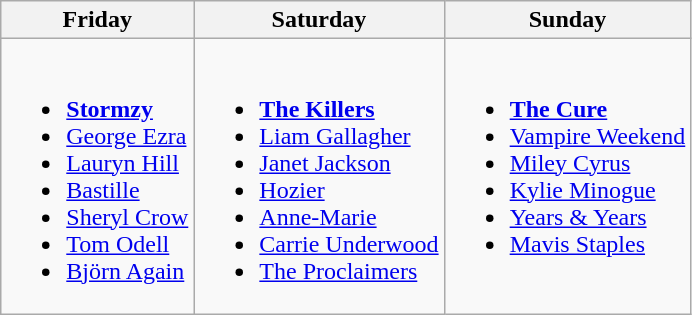<table class="wikitable">
<tr>
<th>Friday</th>
<th>Saturday</th>
<th>Sunday</th>
</tr>
<tr valign="top">
<td><br><ul><li><strong><a href='#'>Stormzy</a></strong></li><li><a href='#'>George Ezra</a></li><li><a href='#'>Lauryn Hill</a></li><li><a href='#'>Bastille</a></li><li><a href='#'>Sheryl Crow</a></li><li><a href='#'>Tom Odell</a></li><li><a href='#'>Björn Again</a></li></ul></td>
<td><br><ul><li><strong><a href='#'>The Killers</a></strong></li><li><a href='#'>Liam Gallagher</a></li><li><a href='#'>Janet Jackson</a></li><li><a href='#'>Hozier</a></li><li><a href='#'>Anne-Marie</a></li><li><a href='#'>Carrie Underwood</a></li><li><a href='#'>The Proclaimers</a></li></ul></td>
<td><br><ul><li><strong><a href='#'>The Cure</a></strong></li><li><a href='#'>Vampire Weekend</a></li><li><a href='#'>Miley Cyrus</a></li><li><a href='#'>Kylie Minogue</a></li><li><a href='#'>Years & Years</a></li><li><a href='#'>Mavis Staples</a></li></ul></td>
</tr>
</table>
